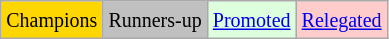<table class="wikitable">
<tr>
<td bgcolor=gold><small>Champions</small></td>
<td bgcolor=silver><small>Runners-up</small></td>
<td bgcolor="#DDFFDD"><small><a href='#'>Promoted</a></small></td>
<td bgcolor="#FFCCCC"><small><a href='#'>Relegated</a></small></td>
</tr>
</table>
